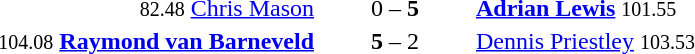<table style="text-align:center">
<tr>
<th width=223></th>
<th width=100></th>
<th width=223></th>
</tr>
<tr>
<td align=right><small>82.48</small> <a href='#'>Chris Mason</a> </td>
<td>0 – <strong>5</strong></td>
<td align=left> <strong><a href='#'>Adrian Lewis</a></strong> <small>101.55</small></td>
</tr>
<tr>
<td align=right><small>104.08</small> <strong><a href='#'>Raymond van Barneveld</a></strong> </td>
<td><strong>5</strong> – 2</td>
<td align=left> <a href='#'>Dennis Priestley</a> <small>103.53</small></td>
</tr>
</table>
